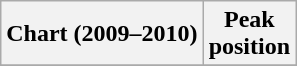<table class="wikitable sortable">
<tr>
<th align="left">Chart (2009–2010)</th>
<th align="center">Peak<br>position</th>
</tr>
<tr>
</tr>
</table>
